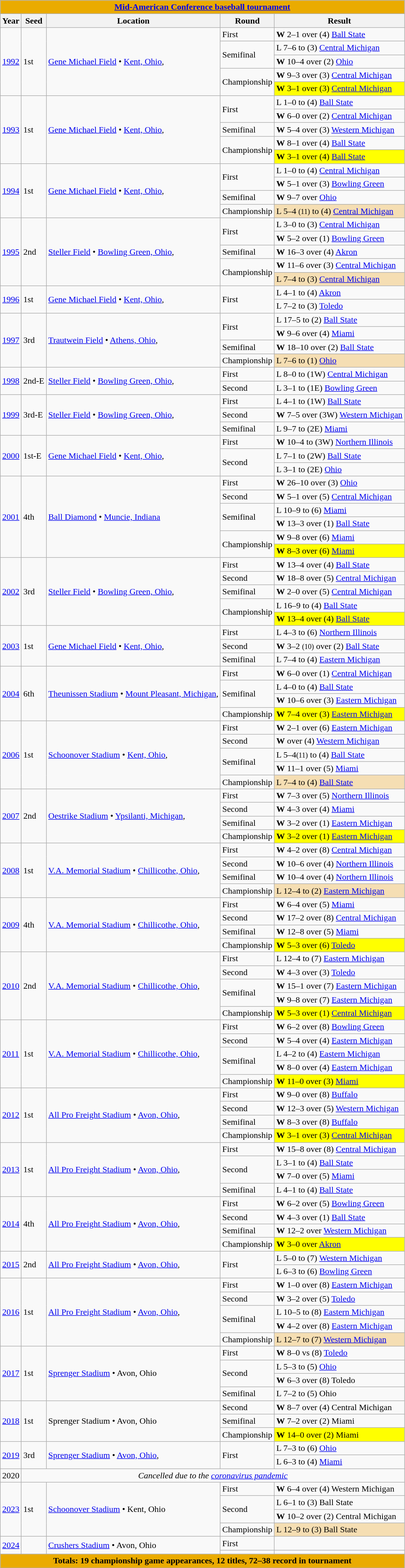<table class="wikitable">
<tr>
<th colspan=6 style="background:#eaab00;"><a href='#'>Mid-American Conference baseball tournament</a></th>
</tr>
<tr>
<th>Year</th>
<th>Seed</th>
<th>Location</th>
<th>Round</th>
<th>Result</th>
</tr>
<tr>
<td rowspan="5"><a href='#'>1992</a></td>
<td rowspan="5">1st</td>
<td rowspan="5"><a href='#'>Gene Michael Field</a> • <a href='#'>Kent, Ohio</a>,</td>
<td>First</td>
<td><strong>W</strong> 2–1 over (4) <a href='#'>Ball State</a></td>
</tr>
<tr>
<td rowspan=2>Semifinal</td>
<td>L 7–6 to (3) <a href='#'>Central Michigan</a></td>
</tr>
<tr>
<td><strong>W</strong> 10–4 over (2) <a href='#'>Ohio</a></td>
</tr>
<tr>
<td rowspan=2>Championship</td>
<td><strong>W</strong> 9–3 over (3) <a href='#'>Central Michigan</a></td>
</tr>
<tr>
<td style="background: yellow"><strong>W</strong> 3–1 over (3) <a href='#'>Central Michigan</a></td>
</tr>
<tr>
<td rowspan="5"><a href='#'>1993</a></td>
<td rowspan="5">1st</td>
<td rowspan="5"><a href='#'>Gene Michael Field</a> • <a href='#'>Kent, Ohio</a>,</td>
<td rowspan=2>First</td>
<td>L 1–0 to (4) <a href='#'>Ball State</a></td>
</tr>
<tr>
<td><strong>W</strong> 6–0 over (2) <a href='#'>Central Michigan</a></td>
</tr>
<tr>
<td>Semifinal</td>
<td><strong>W</strong> 5–4 over (3) <a href='#'>Western Michigan</a></td>
</tr>
<tr>
<td rowspan=2>Championship</td>
<td><strong>W</strong> 8–1 over (4) <a href='#'>Ball State</a></td>
</tr>
<tr>
<td style="background: yellow"><strong>W</strong> 3–1 over (4) <a href='#'>Ball State</a></td>
</tr>
<tr>
<td rowspan="4"><a href='#'>1994</a></td>
<td rowspan="4">1st</td>
<td rowspan="4"><a href='#'>Gene Michael Field</a> • <a href='#'>Kent, Ohio</a>,</td>
<td rowspan=2>First</td>
<td>L 1–0 to (4) <a href='#'>Central Michigan</a></td>
</tr>
<tr>
<td><strong>W</strong> 5–1 over (3) <a href='#'>Bowling Green</a></td>
</tr>
<tr>
<td>Semifinal</td>
<td><strong>W</strong> 9–7 over <a href='#'>Ohio</a></td>
</tr>
<tr>
<td>Championship</td>
<td style="background: wheat">L 5–4 <small>(11)</small> to (4) <a href='#'>Central Michigan</a></td>
</tr>
<tr>
<td rowspan="5"><a href='#'>1995</a></td>
<td rowspan="5">2nd</td>
<td rowspan="5"><a href='#'>Steller Field</a> • <a href='#'>Bowling Green, Ohio</a>,</td>
<td rowspan=2>First</td>
<td>L 3–0 to (3) <a href='#'>Central Michigan</a></td>
</tr>
<tr>
<td><strong>W</strong> 5–2 over (1) <a href='#'>Bowling Green</a></td>
</tr>
<tr>
<td>Semifinal</td>
<td><strong>W</strong> 16–3 over (4) <a href='#'>Akron</a></td>
</tr>
<tr>
<td rowspan=2>Championship</td>
<td><strong>W</strong> 11–6 over (3) <a href='#'>Central Michigan</a></td>
</tr>
<tr>
<td style="background: wheat">L 7–4 to (3) <a href='#'>Central Michigan</a></td>
</tr>
<tr>
<td rowspan="2"><a href='#'>1996</a></td>
<td rowspan="2">1st</td>
<td rowspan="2"><a href='#'>Gene Michael Field</a> • <a href='#'>Kent, Ohio</a>,</td>
<td rowspan=2>First</td>
<td>L 4–1 to (4) <a href='#'>Akron</a></td>
</tr>
<tr>
<td>L 7–2 to (3) <a href='#'>Toledo</a></td>
</tr>
<tr>
<td rowspan="4"><a href='#'>1997</a></td>
<td rowspan="4">3rd</td>
<td rowspan="4"><a href='#'>Trautwein Field</a> • <a href='#'>Athens, Ohio</a>,</td>
<td rowspan=2>First</td>
<td>L 17–5 to (2) <a href='#'>Ball State</a></td>
</tr>
<tr>
<td><strong>W</strong> 9–6 over (4) <a href='#'>Miami</a></td>
</tr>
<tr>
<td>Semifinal</td>
<td><strong>W</strong> 18–10 over (2) <a href='#'>Ball State</a></td>
</tr>
<tr>
<td>Championship</td>
<td style="background: wheat">L 7–6 to (1) <a href='#'>Ohio</a></td>
</tr>
<tr>
<td rowspan="2"><a href='#'>1998</a></td>
<td rowspan="2">2nd-E</td>
<td rowspan="2"><a href='#'>Steller Field</a> • <a href='#'>Bowling Green, Ohio</a>,</td>
<td>First</td>
<td>L 8–0 to (1W) <a href='#'>Central Michigan</a></td>
</tr>
<tr>
<td>Second</td>
<td>L 3–1 to (1E) <a href='#'>Bowling Green</a></td>
</tr>
<tr>
<td rowspan="3"><a href='#'>1999</a></td>
<td rowspan="3">3rd-E</td>
<td rowspan="3"><a href='#'>Steller Field</a> • <a href='#'>Bowling Green, Ohio</a>,</td>
<td>First</td>
<td>L 4–1 to (1W) <a href='#'>Ball State</a></td>
</tr>
<tr>
<td>Second</td>
<td><strong>W</strong> 7–5 over (3W) <a href='#'>Western Michigan</a></td>
</tr>
<tr>
<td>Semifinal</td>
<td>L 9–7 to (2E) <a href='#'>Miami</a></td>
</tr>
<tr>
<td rowspan="3"><a href='#'>2000</a></td>
<td rowspan="3">1st-E</td>
<td rowspan="3"><a href='#'>Gene Michael Field</a> • <a href='#'>Kent, Ohio</a>,</td>
<td>First</td>
<td><strong>W</strong> 10–4 to (3W) <a href='#'>Northern Illinois</a></td>
</tr>
<tr>
<td rowspan=2>Second</td>
<td>L 7–1 to (2W) <a href='#'>Ball State</a></td>
</tr>
<tr>
<td>L 3–1 to (2E) <a href='#'>Ohio</a></td>
</tr>
<tr>
<td rowspan="6"><a href='#'>2001</a></td>
<td rowspan="6">4th</td>
<td rowspan="6"><a href='#'>Ball Diamond</a> • <a href='#'>Muncie, Indiana</a></td>
<td>First</td>
<td><strong>W</strong> 26–10 over (3) <a href='#'>Ohio</a></td>
</tr>
<tr>
<td>Second</td>
<td><strong>W</strong> 5–1 over (5) <a href='#'>Central Michigan</a></td>
</tr>
<tr>
<td rowspan=2>Semifinal</td>
<td>L 10–9 to (6) <a href='#'>Miami</a></td>
</tr>
<tr>
<td><strong>W</strong> 13–3 over (1) <a href='#'>Ball State</a></td>
</tr>
<tr>
<td rowspan=2>Championship</td>
<td><strong>W</strong> 9–8 over (6) <a href='#'>Miami</a></td>
</tr>
<tr>
<td style="background: yellow"><strong>W</strong> 8–3 over (6) <a href='#'>Miami</a></td>
</tr>
<tr>
<td rowspan="5"><a href='#'>2002</a></td>
<td rowspan="5">3rd</td>
<td rowspan="5"><a href='#'>Steller Field</a> • <a href='#'>Bowling Green, Ohio</a>,</td>
<td>First</td>
<td><strong>W</strong> 13–4 over (4) <a href='#'>Ball State</a></td>
</tr>
<tr>
<td>Second</td>
<td><strong>W</strong> 18–8 over (5) <a href='#'>Central Michigan</a></td>
</tr>
<tr>
<td>Semifinal</td>
<td><strong>W</strong> 2–0 over (5) <a href='#'>Central Michigan</a></td>
</tr>
<tr>
<td rowspan=2>Championship</td>
<td>L 16–9 to (4) <a href='#'>Ball State</a></td>
</tr>
<tr>
<td style="background: yellow"><strong>W</strong> 13–4 over (4) <a href='#'>Ball State</a></td>
</tr>
<tr>
<td rowspan="3"><a href='#'>2003</a></td>
<td rowspan="3">1st</td>
<td rowspan="3"><a href='#'>Gene Michael Field</a> • <a href='#'>Kent, Ohio</a>,</td>
<td>First</td>
<td>L 4–3 to (6) <a href='#'>Northern Illinois</a></td>
</tr>
<tr>
<td>Second</td>
<td><strong>W</strong> 3–2 <small>(10)</small> over (2) <a href='#'>Ball State</a></td>
</tr>
<tr>
<td>Semifinal</td>
<td>L 7–4 to (4) <a href='#'>Eastern Michigan</a></td>
</tr>
<tr>
<td rowspan="4"><a href='#'>2004</a></td>
<td rowspan="4">6th</td>
<td rowspan="4"><a href='#'>Theunissen Stadium</a> • <a href='#'>Mount Pleasant, Michigan</a>,</td>
<td>First</td>
<td><strong>W</strong> 6–0 over (1) <a href='#'>Central Michigan</a></td>
</tr>
<tr>
<td rowspan=2>Semifinal</td>
<td>L 4–0 to (4) <a href='#'>Ball State</a></td>
</tr>
<tr>
<td><strong>W</strong> 10–6 over (3) <a href='#'>Eastern Michigan</a></td>
</tr>
<tr>
<td>Championship</td>
<td style="background: yellow"><strong>W</strong> 7–4 over (3) <a href='#'>Eastern Michigan</a></td>
</tr>
<tr>
<td rowspan="5"><a href='#'>2006</a></td>
<td rowspan="5">1st</td>
<td rowspan="5"><a href='#'>Schoonover Stadium</a> • <a href='#'>Kent, Ohio</a>,</td>
<td>First</td>
<td><strong>W</strong> 2–1 over (6) <a href='#'>Eastern Michigan</a></td>
</tr>
<tr>
<td>Second</td>
<td><strong>W</strong> over (4) <a href='#'>Western Michigan</a></td>
</tr>
<tr>
<td rowspan=2>Semifinal</td>
<td>L 5–4<small>(11)</small> to (4) <a href='#'>Ball State</a></td>
</tr>
<tr>
<td><strong>W</strong> 11–1 over (5) <a href='#'>Miami</a></td>
</tr>
<tr>
<td>Championship</td>
<td style="background: wheat">L 7–4 to (4) <a href='#'>Ball State</a></td>
</tr>
<tr>
<td rowspan="4"><a href='#'>2007</a></td>
<td rowspan="4">2nd</td>
<td rowspan="4"><a href='#'>Oestrike Stadium</a> • <a href='#'>Ypsilanti, Michigan</a>,</td>
<td>First</td>
<td><strong>W</strong> 7–3 over (5) <a href='#'>Northern Illinois</a></td>
</tr>
<tr>
<td>Second</td>
<td><strong>W</strong> 4–3 over (4) <a href='#'>Miami</a></td>
</tr>
<tr>
<td>Semifinal</td>
<td><strong>W</strong> 3–2 over (1) <a href='#'>Eastern Michigan</a></td>
</tr>
<tr>
<td>Championship</td>
<td style="background: yellow"><strong>W</strong> 3–2 over (1) <a href='#'>Eastern Michigan</a></td>
</tr>
<tr>
<td rowspan="4"><a href='#'>2008</a></td>
<td rowspan="4">1st</td>
<td rowspan="4"><a href='#'>V.A. Memorial Stadium</a> • <a href='#'>Chillicothe, Ohio</a>,</td>
<td>First</td>
<td><strong>W</strong> 4–2 over (8) <a href='#'>Central Michigan</a></td>
</tr>
<tr>
<td>Second</td>
<td><strong>W</strong> 10–6 over (4) <a href='#'>Northern Illinois</a></td>
</tr>
<tr>
<td>Semifinal</td>
<td><strong>W</strong> 10–4 over (4) <a href='#'>Northern Illinois</a></td>
</tr>
<tr>
<td>Championship</td>
<td style="background: wheat">L 12–4 to (2) <a href='#'>Eastern Michigan</a></td>
</tr>
<tr>
<td rowspan="4"><a href='#'>2009</a></td>
<td rowspan="4">4th</td>
<td rowspan="4"><a href='#'>V.A. Memorial Stadium</a> • <a href='#'>Chillicothe, Ohio</a>,</td>
<td>First</td>
<td><strong>W</strong> 6–4 over (5) <a href='#'>Miami</a></td>
</tr>
<tr>
<td>Second</td>
<td><strong>W</strong> 17–2 over (8) <a href='#'>Central Michigan</a></td>
</tr>
<tr>
<td>Semifinal</td>
<td><strong>W</strong> 12–8 over (5) <a href='#'>Miami</a></td>
</tr>
<tr>
<td>Championship</td>
<td style="background: yellow"><strong>W</strong> 5–3 over (6) <a href='#'>Toledo</a></td>
</tr>
<tr>
<td rowspan="5"><a href='#'>2010</a></td>
<td rowspan="5">2nd</td>
<td rowspan="5"><a href='#'>V.A. Memorial Stadium</a> • <a href='#'>Chillicothe, Ohio</a>,</td>
<td>First</td>
<td>L 12–4 to (7) <a href='#'>Eastern Michigan</a></td>
</tr>
<tr>
<td>Second</td>
<td><strong>W</strong> 4–3 over (3) <a href='#'>Toledo</a></td>
</tr>
<tr>
<td rowspan=2>Semifinal</td>
<td><strong>W</strong> 15–1 over (7) <a href='#'>Eastern Michigan</a></td>
</tr>
<tr>
<td><strong>W</strong> 9–8 over (7) <a href='#'>Eastern Michigan</a></td>
</tr>
<tr>
<td>Championship</td>
<td style="background: yellow"><strong>W</strong> 5–3 over (1) <a href='#'>Central Michigan</a></td>
</tr>
<tr>
<td rowspan="5"><a href='#'>2011</a></td>
<td rowspan="5">1st</td>
<td rowspan="5"><a href='#'>V.A. Memorial Stadium</a> • <a href='#'>Chillicothe, Ohio</a>,</td>
<td>First</td>
<td><strong>W</strong> 6–2 over (8) <a href='#'>Bowling Green</a></td>
</tr>
<tr>
<td>Second</td>
<td><strong>W</strong> 5–4 over (4) <a href='#'>Eastern Michigan</a></td>
</tr>
<tr>
<td rowspan=2>Semifinal</td>
<td>L 4–2 to (4) <a href='#'>Eastern Michigan</a></td>
</tr>
<tr>
<td><strong>W</strong> 8–0 over (4) <a href='#'>Eastern Michigan</a></td>
</tr>
<tr>
<td>Championship</td>
<td style="background: yellow"><strong>W</strong> 11–0 over (3) <a href='#'>Miami</a></td>
</tr>
<tr>
<td rowspan="4"><a href='#'>2012</a></td>
<td rowspan="4">1st</td>
<td rowspan="4"><a href='#'>All Pro Freight Stadium</a> • <a href='#'>Avon, Ohio</a>,</td>
<td>First</td>
<td><strong>W</strong> 9–0 over (8) <a href='#'>Buffalo</a></td>
</tr>
<tr>
<td>Second</td>
<td><strong>W</strong> 12–3 over (5) <a href='#'>Western Michigan</a></td>
</tr>
<tr>
<td>Semifinal</td>
<td><strong>W</strong> 8–3 over (8) <a href='#'>Buffalo</a></td>
</tr>
<tr>
<td>Championship</td>
<td style="background: yellow"><strong>W</strong> 3–1 over (3) <a href='#'>Central Michigan</a></td>
</tr>
<tr>
<td rowspan="4"><a href='#'>2013</a></td>
<td rowspan="4">1st</td>
<td rowspan="4"><a href='#'>All Pro Freight Stadium</a> • <a href='#'>Avon, Ohio</a>,</td>
<td>First</td>
<td><strong>W</strong> 15–8 over (8) <a href='#'>Central Michigan</a></td>
</tr>
<tr>
<td rowspan=2>Second</td>
<td>L 3–1 to (4) <a href='#'>Ball State</a></td>
</tr>
<tr>
<td><strong>W</strong> 7–0 over (5) <a href='#'>Miami</a></td>
</tr>
<tr>
<td>Semifinal</td>
<td>L 4–1 to (4) <a href='#'>Ball State</a></td>
</tr>
<tr>
<td rowspan="4"><a href='#'>2014</a></td>
<td rowspan="4">4th</td>
<td rowspan="4"><a href='#'>All Pro Freight Stadium</a> • <a href='#'>Avon, Ohio</a>,</td>
<td>First</td>
<td><strong>W</strong> 6–2 over (5) <a href='#'>Bowling Green</a></td>
</tr>
<tr>
<td>Second</td>
<td><strong>W</strong> 4–3 over (1) <a href='#'>Ball State</a></td>
</tr>
<tr>
<td>Semifinal</td>
<td><strong>W</strong> 12–2 over <a href='#'>Western Michigan</a></td>
</tr>
<tr>
<td>Championship</td>
<td style="background: yellow"><strong>W</strong> 3–0 over <a href='#'>Akron</a></td>
</tr>
<tr>
<td rowspan="2"><a href='#'>2015</a></td>
<td rowspan="2">2nd</td>
<td rowspan="2"><a href='#'>All Pro Freight Stadium</a> • <a href='#'>Avon, Ohio</a>,</td>
<td rowspan="2">First</td>
<td>L 5–0 to (7) <a href='#'>Western Michigan</a></td>
</tr>
<tr>
<td>L 6–3 to (6) <a href='#'>Bowling Green</a></td>
</tr>
<tr>
<td rowspan="5"><a href='#'>2016</a></td>
<td rowspan="5">1st</td>
<td rowspan="5"><a href='#'>All Pro Freight Stadium</a> • <a href='#'>Avon, Ohio</a>,</td>
<td>First</td>
<td><strong>W</strong> 1–0 over (8) <a href='#'>Eastern Michigan</a></td>
</tr>
<tr>
<td>Second</td>
<td><strong>W</strong> 3–2 over (5) <a href='#'>Toledo</a></td>
</tr>
<tr>
<td rowspan="2">Semifinal</td>
<td>L 10–5 to (8) <a href='#'>Eastern Michigan</a></td>
</tr>
<tr>
<td><strong>W</strong> 4–2 over (8) <a href='#'>Eastern Michigan</a></td>
</tr>
<tr>
<td>Championship</td>
<td style="background: wheat">L 12–7 to (7) <a href='#'>Western Michigan</a></td>
</tr>
<tr>
<td rowspan="4"><a href='#'>2017</a></td>
<td rowspan="4">1st</td>
<td rowspan="4"><a href='#'>Sprenger Stadium</a> • Avon, Ohio</td>
<td>First</td>
<td><strong>W</strong> 8–0 vs (8) <a href='#'>Toledo</a></td>
</tr>
<tr>
<td rowspan="2">Second</td>
<td>L 5–3 to (5) <a href='#'>Ohio</a></td>
</tr>
<tr>
<td><strong>W</strong> 6–3 over (8) Toledo</td>
</tr>
<tr>
<td>Semifinal</td>
<td>L 7–2 to (5) Ohio</td>
</tr>
<tr>
<td rowspan="3"><a href='#'>2018</a></td>
<td rowspan="3">1st</td>
<td rowspan="3">Sprenger Stadium • Avon, Ohio</td>
<td>Second</td>
<td><strong>W</strong> 8–7 over (4) Central Michigan</td>
</tr>
<tr>
<td>Semifinal</td>
<td><strong>W</strong> 7–2 over (2) Miami</td>
</tr>
<tr>
<td>Championship</td>
<td style="background: yellow"><strong>W</strong> 14–0 over (2) Miami</td>
</tr>
<tr>
<td rowspan="2"><a href='#'>2019</a></td>
<td rowspan="2">3rd</td>
<td rowspan="2"><a href='#'>Sprenger Stadium</a> • <a href='#'>Avon, Ohio</a>,</td>
<td rowspan="2">First</td>
<td>L 7–3 to (6) <a href='#'>Ohio</a></td>
</tr>
<tr>
<td>L 6–3 to (4) <a href='#'>Miami</a></td>
</tr>
<tr>
<td>2020</td>
<td colspan="4" align=center><em>Cancelled due to the <a href='#'>coronavirus pandemic</a></em></td>
</tr>
<tr>
<td rowspan="4"><a href='#'>2023</a></td>
<td rowspan="4">1st</td>
<td rowspan="4"><a href='#'>Schoonover Stadium</a> • Kent, Ohio</td>
<td>First</td>
<td><strong>W</strong> 6–4 over (4) Western Michigan</td>
</tr>
<tr>
<td rowspan="2">Second</td>
<td>L 6–1 to (3) Ball State</td>
</tr>
<tr>
<td><strong>W</strong> 10–2 over (2) Central Michigan</td>
</tr>
<tr>
<td>Championship</td>
<td style="background: wheat">L 12–9 to (3) Ball State</td>
</tr>
<tr>
<td rowspan="2"><a href='#'>2024</a></td>
<td rowspan="2"></td>
<td rowspan="2"><a href='#'>Crushers Stadium</a> • Avon, Ohio</td>
<td>First</td>
<td></td>
</tr>
<tr>
<td></td>
<td></td>
</tr>
<tr>
<th colspan=6 style="background:#eaab00;">Totals: 19 championship game appearances, 12 titles, 72–38 record in tournament</th>
</tr>
</table>
